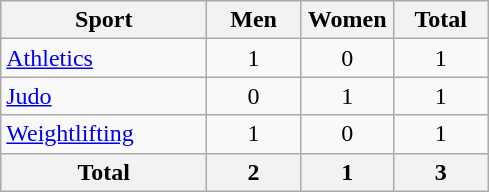<table class="wikitable sortable" style="text-align:center;">
<tr>
<th width=130>Sport</th>
<th width=55>Men</th>
<th width=55>Women</th>
<th width=55>Total</th>
</tr>
<tr>
<td align=left><a href='#'>Athletics</a></td>
<td>1</td>
<td>0</td>
<td>1</td>
</tr>
<tr>
<td align=left><a href='#'>Judo</a></td>
<td>0</td>
<td>1</td>
<td>1</td>
</tr>
<tr>
<td align=left><a href='#'>Weightlifting</a></td>
<td>1</td>
<td>0</td>
<td>1</td>
</tr>
<tr>
<th>Total</th>
<th>2</th>
<th>1</th>
<th>3</th>
</tr>
</table>
